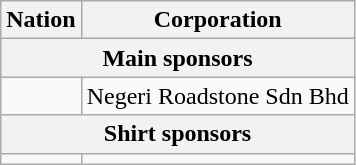<table class="wikitable" style="text-align: center">
<tr>
<th>Nation</th>
<th>Corporation</th>
</tr>
<tr>
<th colspan=2>Main sponsors</th>
</tr>
<tr>
<td></td>
<td>Negeri Roadstone Sdn Bhd</td>
</tr>
<tr>
<th colspan=2>Shirt sponsors</th>
</tr>
<tr>
<td></td>
<td></td>
</tr>
</table>
